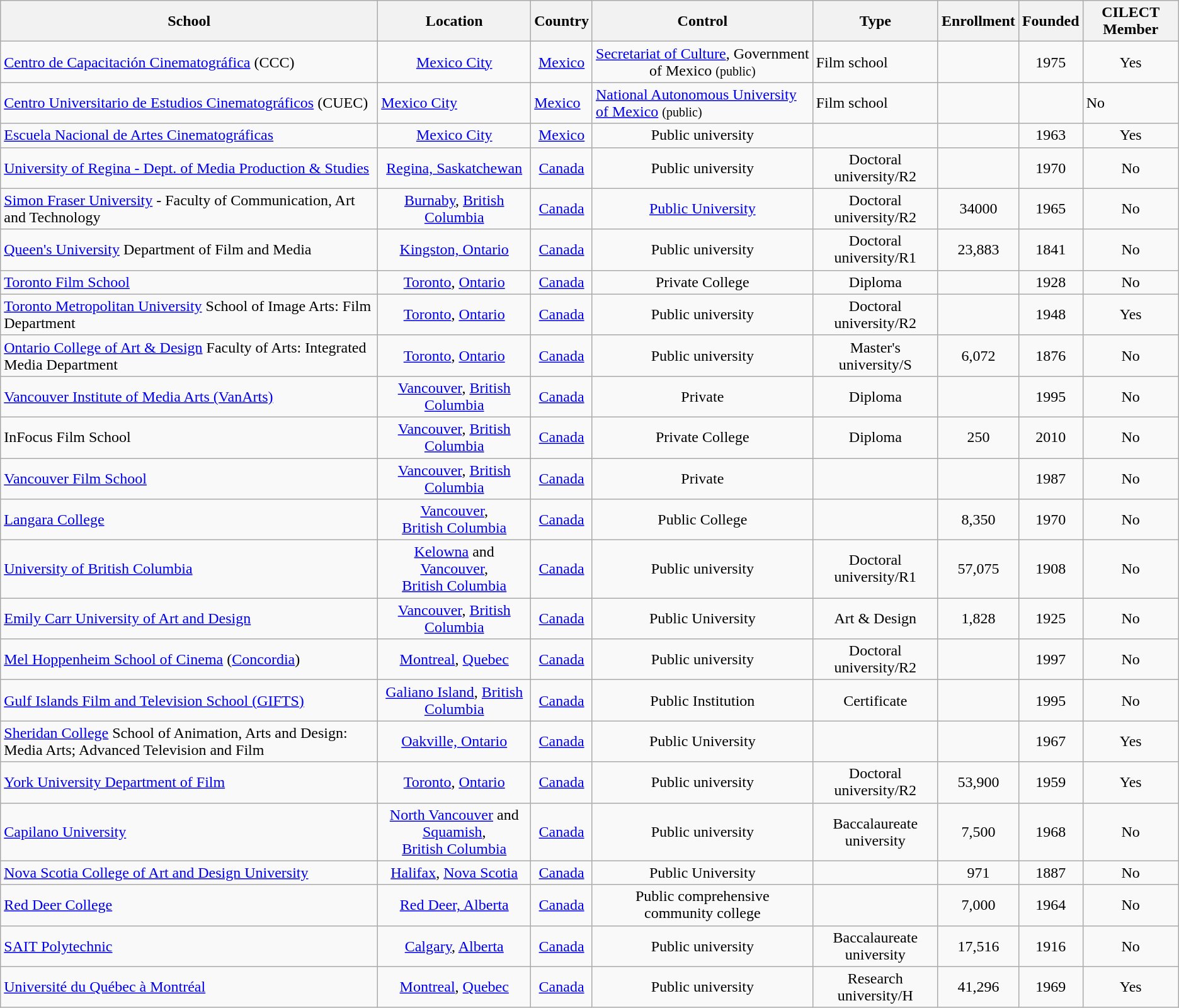<table class="wikitable sortable">
<tr>
<th>School</th>
<th>Location</th>
<th>Country</th>
<th>Control</th>
<th>Type</th>
<th>Enrollment</th>
<th>Founded</th>
<th>CILECT Member</th>
</tr>
<tr>
<td><a href='#'>Centro de Capacitación Cinematográfica</a> (CCC)</td>
<td style="text-align:center;"><a href='#'>Mexico City</a></td>
<td style="text-align:center;"><a href='#'>Mexico</a></td>
<td style="text-align:center;"><a href='#'>Secretariat of Culture</a>, Government of Mexico <small>(public)</small></td>
<td>Film school</td>
<td></td>
<td style="text-align:center;">1975</td>
<td style="text-align:center;">Yes</td>
</tr>
<tr>
<td><a href='#'>Centro Universitario de Estudios Cinematográficos</a> (CUEC)</td>
<td><a href='#'>Mexico City</a></td>
<td><a href='#'>Mexico</a></td>
<td><a href='#'>National Autonomous University of Mexico</a> <small>(public)</small></td>
<td>Film school</td>
<td></td>
<td></td>
<td>No</td>
</tr>
<tr>
<td><a href='#'>Escuela Nacional de Artes Cinematográficas</a></td>
<td style="text-align:center;"><a href='#'>Mexico City</a></td>
<td style="text-align:center;"><a href='#'>Mexico</a></td>
<td style="text-align:center;">Public university</td>
<td></td>
<td></td>
<td style="text-align:center;">1963</td>
<td style="text-align:center;">Yes</td>
</tr>
<tr>
<td><a href='#'>University of Regina - Dept. of Media Production & Studies</a></td>
<td style="text-align:center;"><a href='#'>Regina, Saskatchewan</a></td>
<td style="text-align:center;"><a href='#'>Canada</a></td>
<td style="text-align:center;">Public university</td>
<td style="text-align:center;">Doctoral university/R2</td>
<td style="text-align:center;"></td>
<td style="text-align:center;">1970</td>
<td style="text-align:center;">No</td>
</tr>
<tr>
<td><a href='#'>Simon Fraser University</a> - Faculty of Communication, Art and Technology</td>
<td style="text-align:center;"><a href='#'>Burnaby</a>, <a href='#'>British Columbia</a></td>
<td style="text-align:center;"><a href='#'>Canada</a></td>
<td style="text-align:center;"><a href='#'>Public University</a></td>
<td style="text-align:center;">Doctoral university/R2</td>
<td style="text-align:center;">34000</td>
<td style="text-align:center;">1965</td>
<td style="text-align:center;">No</td>
</tr>
<tr>
<td><a href='#'>Queen's University</a> Department of Film and Media</td>
<td style="text-align:center;"><a href='#'>Kingston, Ontario</a></td>
<td style="text-align:center;"><a href='#'>Canada</a></td>
<td style="text-align:center;">Public university</td>
<td style="text-align:center;">Doctoral university/R1</td>
<td style="text-align:center;">23,883</td>
<td style="text-align:center;">1841</td>
<td style="text-align:center;">No</td>
</tr>
<tr>
<td><a href='#'>Toronto Film School</a></td>
<td style="text-align:center;"><a href='#'>Toronto</a>, <a href='#'>Ontario</a></td>
<td style="text-align:center;"><a href='#'>Canada</a></td>
<td style="text-align:center;">Private College</td>
<td style="text-align:center;">Diploma</td>
<td style="text-align:center;"></td>
<td style="text-align:center;">1928</td>
<td style="text-align:center;">No</td>
</tr>
<tr>
<td><a href='#'>Toronto Metropolitan University</a> School of Image Arts: Film Department</td>
<td style="text-align:center;"><a href='#'>Toronto</a>, <a href='#'>Ontario</a></td>
<td style="text-align:center;"><a href='#'>Canada</a></td>
<td style="text-align:center;">Public university</td>
<td style="text-align:center;">Doctoral university/R2</td>
<td style="text-align:center;"></td>
<td style="text-align:center;">1948</td>
<td style="text-align:center;">Yes</td>
</tr>
<tr>
<td><a href='#'>Ontario College of Art & Design</a> Faculty of Arts: Integrated Media Department</td>
<td style="text-align:center;"><a href='#'>Toronto</a>, <a href='#'>Ontario</a></td>
<td style="text-align:center;"><a href='#'>Canada</a></td>
<td style="text-align:center;">Public university</td>
<td style="text-align:center;">Master's university/S</td>
<td style="text-align:center;">6,072</td>
<td style="text-align:center;">1876</td>
<td style="text-align:center;">No</td>
</tr>
<tr>
<td><a href='#'>Vancouver Institute of Media Arts (VanArts)</a></td>
<td style="text-align:center;"><a href='#'>Vancouver</a>, <a href='#'>British Columbia</a></td>
<td style="text-align:center;"><a href='#'>Canada</a></td>
<td style="text-align:center;">Private</td>
<td style="text-align:center;">Diploma</td>
<td style="text-align:center;"></td>
<td style="text-align:center;">1995</td>
<td style="text-align:center;">No</td>
</tr>
<tr>
<td>InFocus Film School</td>
<td style="text-align:center;"><a href='#'>Vancouver</a>, <a href='#'>British Columbia</a></td>
<td style="text-align:center;"><a href='#'>Canada</a></td>
<td style="text-align:center;">Private College</td>
<td style="text-align:center;">Diploma</td>
<td style="text-align:center;">250</td>
<td style="text-align:center;">2010</td>
<td style="text-align:center;">No</td>
</tr>
<tr>
<td><a href='#'>Vancouver Film School</a></td>
<td style="text-align:center;"><a href='#'>Vancouver</a>, <a href='#'>British Columbia</a></td>
<td style="text-align:center;"><a href='#'>Canada</a></td>
<td style="text-align:center;">Private</td>
<td style="text-align:center;"></td>
<td style="text-align:center;"></td>
<td style="text-align:center;">1987</td>
<td style="text-align:center;">No</td>
</tr>
<tr>
<td><a href='#'>Langara College</a></td>
<td style="text-align:center;"><a href='#'>Vancouver</a>,<br><a href='#'>British Columbia</a></td>
<td style="text-align:center;"><a href='#'>Canada</a></td>
<td style="text-align:center;">Public College</td>
<td style="text-align:center;"></td>
<td style="text-align:center;">8,350</td>
<td style="text-align:center;">1970</td>
<td style="text-align:center;">No</td>
</tr>
<tr>
<td><a href='#'>University of British Columbia</a></td>
<td style="text-align:center;"><a href='#'>Kelowna</a> and <a href='#'>Vancouver</a>,<br><a href='#'>British Columbia</a></td>
<td style="text-align:center;"><a href='#'>Canada</a></td>
<td style="text-align:center;">Public university</td>
<td style="text-align:center;">Doctoral university/R1</td>
<td style="text-align:center;">57,075</td>
<td style="text-align:center;">1908</td>
<td style="text-align:center;">No</td>
</tr>
<tr>
<td><a href='#'>Emily Carr University of Art and Design</a></td>
<td style="text-align:center;"><a href='#'>Vancouver</a>, <a href='#'>British Columbia</a></td>
<td style="text-align:center;"><a href='#'>Canada</a></td>
<td style="text-align:center;">Public University</td>
<td style="text-align:center;">Art & Design</td>
<td style="text-align:center;">1,828</td>
<td style="text-align:center;">1925</td>
<td style="text-align:center;">No</td>
</tr>
<tr>
<td><a href='#'>Mel Hoppenheim School of Cinema</a> (<a href='#'>Concordia</a>)</td>
<td style="text-align:center;"><a href='#'>Montreal</a>, <a href='#'>Quebec</a></td>
<td style="text-align:center;"><a href='#'>Canada</a></td>
<td style="text-align:center;">Public university</td>
<td style="text-align:center;">Doctoral university/R2</td>
<td style="text-align:center;"></td>
<td style="text-align:center;">1997</td>
<td style="text-align:center;">No</td>
</tr>
<tr>
<td><a href='#'>Gulf Islands Film and Television School (GIFTS)</a></td>
<td style="text-align:center;"><a href='#'>Galiano Island</a>, <a href='#'>British Columbia</a></td>
<td style="text-align:center;"><a href='#'>Canada</a></td>
<td style="text-align:center;">Public Institution</td>
<td style="text-align:center;">Certificate</td>
<td style="text-align:center;"></td>
<td style="text-align:center;">1995</td>
<td style="text-align:center;">No</td>
</tr>
<tr>
<td><a href='#'>Sheridan College</a> School of Animation, Arts and Design: Media Arts; Advanced Television and Film</td>
<td style="text-align:center;"><a href='#'>Oakville, Ontario</a></td>
<td style="text-align:center;"><a href='#'>Canada</a></td>
<td style="text-align:center;">Public University</td>
<td style="text-align:center;"></td>
<td style="text-align:center;"></td>
<td style="text-align:center;">1967</td>
<td style="text-align:center;">Yes</td>
</tr>
<tr>
<td><a href='#'>York University Department of Film</a></td>
<td style="text-align:center;"><a href='#'>Toronto</a>, <a href='#'>Ontario</a></td>
<td style="text-align:center;"><a href='#'>Canada</a></td>
<td style="text-align:center;">Public university</td>
<td style="text-align:center;">Doctoral university/R2</td>
<td style="text-align:center;">53,900</td>
<td style="text-align:center;">1959</td>
<td style="text-align:center;">Yes</td>
</tr>
<tr>
<td><a href='#'>Capilano University</a></td>
<td style="text-align:center;"><a href='#'>North Vancouver</a> and <a href='#'>Squamish</a>,<br><a href='#'>British Columbia</a></td>
<td style="text-align:center;"><a href='#'>Canada</a></td>
<td style="text-align:center;">Public university</td>
<td style="text-align:center;">Baccalaureate university</td>
<td style="text-align:center;">7,500</td>
<td style="text-align:center;">1968</td>
<td style="text-align:center;">No</td>
</tr>
<tr>
<td><a href='#'>Nova Scotia College of Art and Design University</a></td>
<td style="text-align:center;"><a href='#'>Halifax</a>, <a href='#'>Nova Scotia</a></td>
<td style="text-align:center;"><a href='#'>Canada</a></td>
<td style="text-align:center;">Public University</td>
<td style="text-align:center;"></td>
<td style="text-align:center;">971</td>
<td style="text-align:center;">1887</td>
<td style="text-align:center;">No</td>
</tr>
<tr>
<td><a href='#'>Red Deer College</a></td>
<td style="text-align:center;"><a href='#'>Red Deer, Alberta</a></td>
<td style="text-align:center;"><a href='#'>Canada</a></td>
<td style="text-align:center;">Public comprehensive<br>community college</td>
<td style="text-align:center;"></td>
<td style="text-align:center;">7,000</td>
<td style="text-align:center;">1964</td>
<td style="text-align:center;">No</td>
</tr>
<tr>
<td><a href='#'>SAIT Polytechnic</a></td>
<td style="text-align:center;"><a href='#'>Calgary</a>, <a href='#'>Alberta</a></td>
<td style="text-align:center;"><a href='#'>Canada</a></td>
<td style="text-align:center;">Public university</td>
<td style="text-align:center;">Baccalaureate university</td>
<td style="text-align:center;">17,516</td>
<td style="text-align:center;">1916</td>
<td style="text-align:center;">No</td>
</tr>
<tr>
<td><a href='#'>Université du Québec à Montréal</a></td>
<td style="text-align:center;"><a href='#'>Montreal</a>, <a href='#'>Quebec</a></td>
<td style="text-align:center;"><a href='#'>Canada</a></td>
<td style="text-align:center;">Public university</td>
<td style="text-align:center;">Research university/H</td>
<td style="text-align:center;">41,296</td>
<td style="text-align:center;">1969</td>
<td style="text-align:center;">Yes</td>
</tr>
</table>
